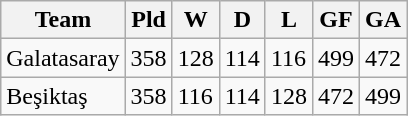<table class="wikitable sortable">
<tr>
<th>Team </th>
<th>Pld</th>
<th>W</th>
<th>D</th>
<th>L</th>
<th>GF</th>
<th>GA</th>
</tr>
<tr>
<td>Galatasaray</td>
<td>358</td>
<td>128</td>
<td>114</td>
<td>116</td>
<td>499</td>
<td>472</td>
</tr>
<tr>
<td>Beşiktaş</td>
<td>358</td>
<td>116</td>
<td>114</td>
<td>128</td>
<td>472</td>
<td>499</td>
</tr>
</table>
